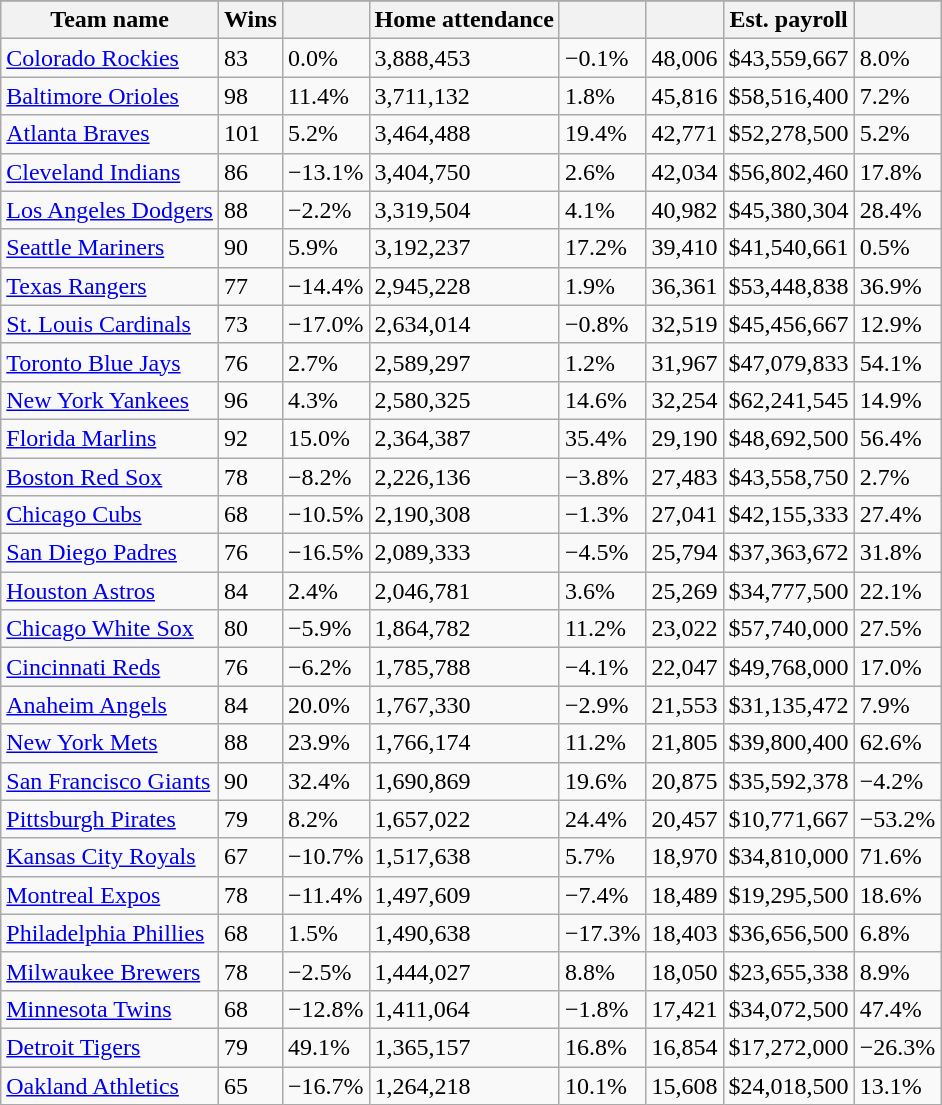<table class="wikitable sortable">
<tr style="text-align:center; font-size:larger;">
</tr>
<tr>
<th>Team name</th>
<th>Wins</th>
<th></th>
<th>Home attendance</th>
<th></th>
<th></th>
<th>Est. payroll</th>
<th></th>
</tr>
<tr>
<td><a href='#'>Colorado Rockies</a></td>
<td>83</td>
<td>0.0%</td>
<td>3,888,453</td>
<td>−0.1%</td>
<td>48,006</td>
<td>$43,559,667</td>
<td>8.0%</td>
</tr>
<tr>
<td><a href='#'>Baltimore Orioles</a></td>
<td>98</td>
<td>11.4%</td>
<td>3,711,132</td>
<td>1.8%</td>
<td>45,816</td>
<td>$58,516,400</td>
<td>7.2%</td>
</tr>
<tr>
<td><a href='#'>Atlanta Braves</a></td>
<td>101</td>
<td>5.2%</td>
<td>3,464,488</td>
<td>19.4%</td>
<td>42,771</td>
<td>$52,278,500</td>
<td>5.2%</td>
</tr>
<tr>
<td><a href='#'>Cleveland Indians</a></td>
<td>86</td>
<td>−13.1%</td>
<td>3,404,750</td>
<td>2.6%</td>
<td>42,034</td>
<td>$56,802,460</td>
<td>17.8%</td>
</tr>
<tr>
<td><a href='#'>Los Angeles Dodgers</a></td>
<td>88</td>
<td>−2.2%</td>
<td>3,319,504</td>
<td>4.1%</td>
<td>40,982</td>
<td>$45,380,304</td>
<td>28.4%</td>
</tr>
<tr>
<td><a href='#'>Seattle Mariners</a></td>
<td>90</td>
<td>5.9%</td>
<td>3,192,237</td>
<td>17.2%</td>
<td>39,410</td>
<td>$41,540,661</td>
<td>0.5%</td>
</tr>
<tr>
<td><a href='#'>Texas Rangers</a></td>
<td>77</td>
<td>−14.4%</td>
<td>2,945,228</td>
<td>1.9%</td>
<td>36,361</td>
<td>$53,448,838</td>
<td>36.9%</td>
</tr>
<tr>
<td><a href='#'>St. Louis Cardinals</a></td>
<td>73</td>
<td>−17.0%</td>
<td>2,634,014</td>
<td>−0.8%</td>
<td>32,519</td>
<td>$45,456,667</td>
<td>12.9%</td>
</tr>
<tr>
<td><a href='#'>Toronto Blue Jays</a></td>
<td>76</td>
<td>2.7%</td>
<td>2,589,297</td>
<td>1.2%</td>
<td>31,967</td>
<td>$47,079,833</td>
<td>54.1%</td>
</tr>
<tr>
<td><a href='#'>New York Yankees</a></td>
<td>96</td>
<td>4.3%</td>
<td>2,580,325</td>
<td>14.6%</td>
<td>32,254</td>
<td>$62,241,545</td>
<td>14.9%</td>
</tr>
<tr>
<td><a href='#'>Florida Marlins</a></td>
<td>92</td>
<td>15.0%</td>
<td>2,364,387</td>
<td>35.4%</td>
<td>29,190</td>
<td>$48,692,500</td>
<td>56.4%</td>
</tr>
<tr>
<td><a href='#'>Boston Red Sox</a></td>
<td>78</td>
<td>−8.2%</td>
<td>2,226,136</td>
<td>−3.8%</td>
<td>27,483</td>
<td>$43,558,750</td>
<td>2.7%</td>
</tr>
<tr>
<td><a href='#'>Chicago Cubs</a></td>
<td>68</td>
<td>−10.5%</td>
<td>2,190,308</td>
<td>−1.3%</td>
<td>27,041</td>
<td>$42,155,333</td>
<td>27.4%</td>
</tr>
<tr>
<td><a href='#'>San Diego Padres</a></td>
<td>76</td>
<td>−16.5%</td>
<td>2,089,333</td>
<td>−4.5%</td>
<td>25,794</td>
<td>$37,363,672</td>
<td>31.8%</td>
</tr>
<tr>
<td><a href='#'>Houston Astros</a></td>
<td>84</td>
<td>2.4%</td>
<td>2,046,781</td>
<td>3.6%</td>
<td>25,269</td>
<td>$34,777,500</td>
<td>22.1%</td>
</tr>
<tr>
<td><a href='#'>Chicago White Sox</a></td>
<td>80</td>
<td>−5.9%</td>
<td>1,864,782</td>
<td>11.2%</td>
<td>23,022</td>
<td>$57,740,000</td>
<td>27.5%</td>
</tr>
<tr>
<td><a href='#'>Cincinnati Reds</a></td>
<td>76</td>
<td>−6.2%</td>
<td>1,785,788</td>
<td>−4.1%</td>
<td>22,047</td>
<td>$49,768,000</td>
<td>17.0%</td>
</tr>
<tr>
<td><a href='#'>Anaheim Angels</a></td>
<td>84</td>
<td>20.0%</td>
<td>1,767,330</td>
<td>−2.9%</td>
<td>21,553</td>
<td>$31,135,472</td>
<td>7.9%</td>
</tr>
<tr>
<td><a href='#'>New York Mets</a></td>
<td>88</td>
<td>23.9%</td>
<td>1,766,174</td>
<td>11.2%</td>
<td>21,805</td>
<td>$39,800,400</td>
<td>62.6%</td>
</tr>
<tr>
<td><a href='#'>San Francisco Giants</a></td>
<td>90</td>
<td>32.4%</td>
<td>1,690,869</td>
<td>19.6%</td>
<td>20,875</td>
<td>$35,592,378</td>
<td>−4.2%</td>
</tr>
<tr>
<td><a href='#'>Pittsburgh Pirates</a></td>
<td>79</td>
<td>8.2%</td>
<td>1,657,022</td>
<td>24.4%</td>
<td>20,457</td>
<td>$10,771,667</td>
<td>−53.2%</td>
</tr>
<tr>
<td><a href='#'>Kansas City Royals</a></td>
<td>67</td>
<td>−10.7%</td>
<td>1,517,638</td>
<td>5.7%</td>
<td>18,970</td>
<td>$34,810,000</td>
<td>71.6%</td>
</tr>
<tr>
<td><a href='#'>Montreal Expos</a></td>
<td>78</td>
<td>−11.4%</td>
<td>1,497,609</td>
<td>−7.4%</td>
<td>18,489</td>
<td>$19,295,500</td>
<td>18.6%</td>
</tr>
<tr>
<td><a href='#'>Philadelphia Phillies</a></td>
<td>68</td>
<td>1.5%</td>
<td>1,490,638</td>
<td>−17.3%</td>
<td>18,403</td>
<td>$36,656,500</td>
<td>6.8%</td>
</tr>
<tr>
<td><a href='#'>Milwaukee Brewers</a></td>
<td>78</td>
<td>−2.5%</td>
<td>1,444,027</td>
<td>8.8%</td>
<td>18,050</td>
<td>$23,655,338</td>
<td>8.9%</td>
</tr>
<tr>
<td><a href='#'>Minnesota Twins</a></td>
<td>68</td>
<td>−12.8%</td>
<td>1,411,064</td>
<td>−1.8%</td>
<td>17,421</td>
<td>$34,072,500</td>
<td>47.4%</td>
</tr>
<tr>
<td><a href='#'>Detroit Tigers</a></td>
<td>79</td>
<td>49.1%</td>
<td>1,365,157</td>
<td>16.8%</td>
<td>16,854</td>
<td>$17,272,000</td>
<td>−26.3%</td>
</tr>
<tr>
<td><a href='#'>Oakland Athletics</a></td>
<td>65</td>
<td>−16.7%</td>
<td>1,264,218</td>
<td>10.1%</td>
<td>15,608</td>
<td>$24,018,500</td>
<td>13.1%</td>
</tr>
</table>
